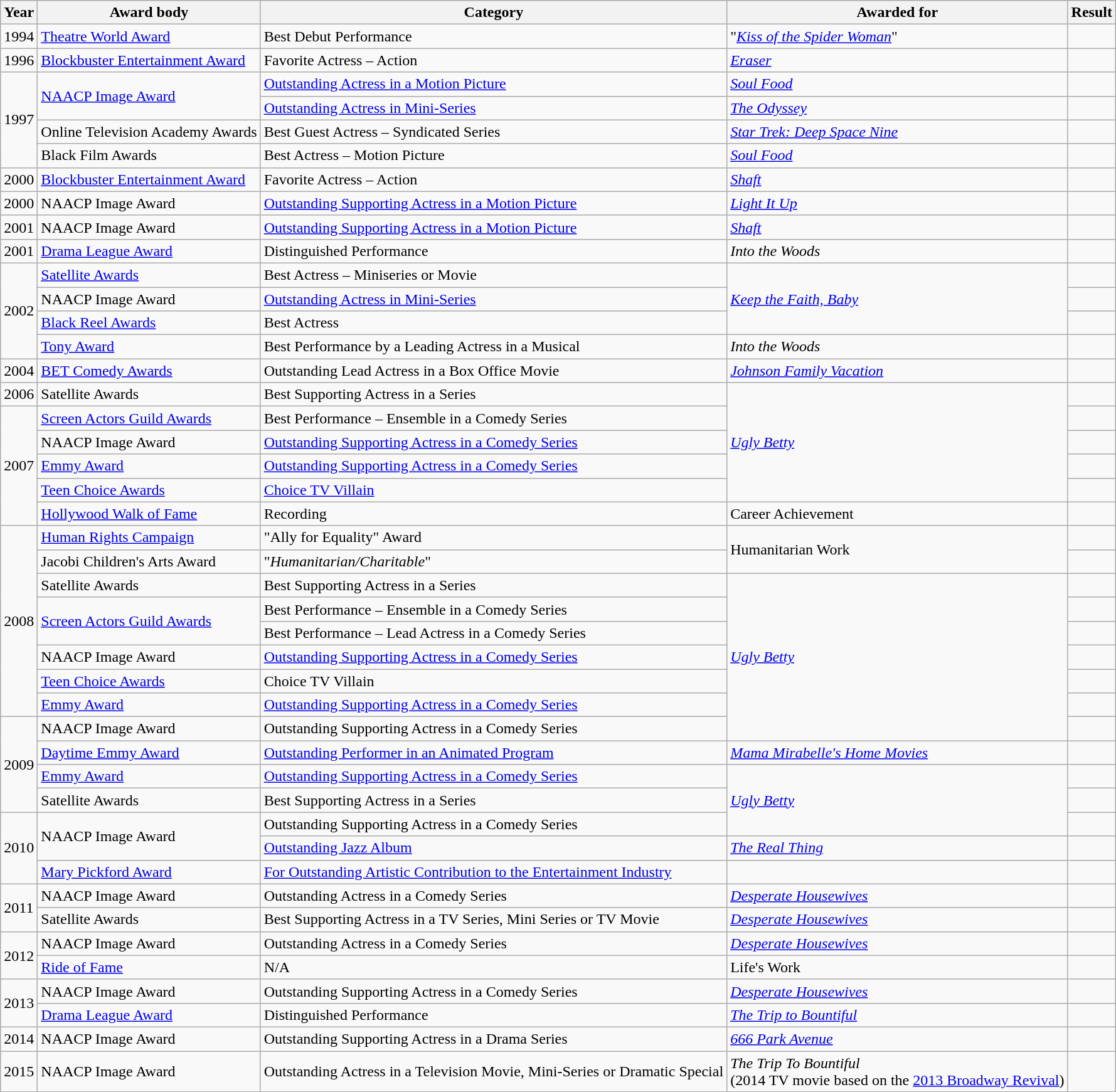<table class="wikitable">
<tr>
<th>Year</th>
<th>Award body</th>
<th>Category</th>
<th>Awarded for</th>
<th>Result</th>
</tr>
<tr>
<td>1994</td>
<td><a href='#'>Theatre World Award</a></td>
<td>Best Debut Performance</td>
<td>"<em><a href='#'>Kiss of the Spider Woman</a></em>"</td>
<td></td>
</tr>
<tr>
<td>1996</td>
<td><a href='#'>Blockbuster Entertainment Award</a></td>
<td>Favorite Actress – Action</td>
<td><em><a href='#'>Eraser</a></em></td>
<td></td>
</tr>
<tr>
<td rowspan="4">1997</td>
<td rowspan="2"><a href='#'>NAACP Image Award</a></td>
<td><a href='#'>Outstanding Actress in a Motion Picture</a></td>
<td><em><a href='#'>Soul Food</a></em></td>
<td></td>
</tr>
<tr>
<td><a href='#'>Outstanding Actress in Mini-Series</a></td>
<td><em><a href='#'>The Odyssey</a></em></td>
<td></td>
</tr>
<tr>
<td>Online Television Academy Awards</td>
<td>Best Guest Actress – Syndicated Series</td>
<td><em><a href='#'>Star Trek: Deep Space Nine</a></em></td>
<td></td>
</tr>
<tr>
<td>Black Film Awards</td>
<td>Best Actress – Motion Picture</td>
<td><em><a href='#'>Soul Food</a></em></td>
<td></td>
</tr>
<tr>
<td>2000</td>
<td><a href='#'>Blockbuster Entertainment Award</a></td>
<td>Favorite Actress – Action</td>
<td><em><a href='#'>Shaft</a></em></td>
<td></td>
</tr>
<tr>
<td>2000</td>
<td>NAACP Image Award</td>
<td><a href='#'>Outstanding Supporting Actress in a Motion Picture</a></td>
<td><em><a href='#'>Light It Up</a></em></td>
<td></td>
</tr>
<tr>
<td>2001</td>
<td>NAACP Image Award</td>
<td><a href='#'>Outstanding Supporting Actress in a Motion Picture</a></td>
<td><em><a href='#'>Shaft</a></em></td>
<td></td>
</tr>
<tr>
<td>2001</td>
<td><a href='#'>Drama League Award</a></td>
<td>Distinguished Performance</td>
<td><em>Into the Woods</em></td>
<td></td>
</tr>
<tr>
<td rowspan="4">2002</td>
<td><a href='#'>Satellite Awards</a></td>
<td>Best Actress – Miniseries or Movie</td>
<td rowspan="3"><em><a href='#'>Keep the Faith, Baby</a></em></td>
<td></td>
</tr>
<tr>
<td>NAACP Image Award</td>
<td><a href='#'>Outstanding Actress in Mini-Series</a></td>
<td></td>
</tr>
<tr>
<td><a href='#'>Black Reel Awards</a></td>
<td>Best Actress</td>
<td></td>
</tr>
<tr>
<td><a href='#'>Tony Award</a></td>
<td>Best Performance by a Leading Actress in a Musical</td>
<td><em>Into the Woods</em></td>
<td></td>
</tr>
<tr>
<td>2004</td>
<td><a href='#'>BET Comedy Awards</a></td>
<td>Outstanding Lead Actress in a Box Office Movie</td>
<td><em><a href='#'>Johnson Family Vacation</a></em></td>
<td></td>
</tr>
<tr>
<td>2006</td>
<td>Satellite Awards</td>
<td>Best Supporting Actress in a Series</td>
<td rowspan="5"><em><a href='#'>Ugly Betty</a></em></td>
<td></td>
</tr>
<tr>
<td rowspan="5">2007</td>
<td><a href='#'>Screen Actors Guild Awards</a></td>
<td>Best Performance – Ensemble in a Comedy Series</td>
<td></td>
</tr>
<tr>
<td>NAACP Image Award</td>
<td><a href='#'>Outstanding Supporting Actress in a Comedy Series</a></td>
<td></td>
</tr>
<tr>
<td><a href='#'>Emmy Award</a></td>
<td><a href='#'>Outstanding Supporting Actress in a Comedy Series</a></td>
<td></td>
</tr>
<tr>
<td><a href='#'>Teen Choice Awards</a></td>
<td><a href='#'>Choice TV Villain</a></td>
<td></td>
</tr>
<tr>
<td><a href='#'>Hollywood Walk of Fame</a></td>
<td>Recording</td>
<td>Career Achievement</td>
<td></td>
</tr>
<tr>
<td rowspan="8">2008</td>
<td><a href='#'>Human Rights Campaign</a></td>
<td>"Ally for Equality" Award</td>
<td rowspan="2">Humanitarian Work</td>
<td></td>
</tr>
<tr>
<td>Jacobi Children's Arts Award</td>
<td>"<em>Humanitarian/Charitable</em>"</td>
<td></td>
</tr>
<tr>
<td>Satellite Awards</td>
<td>Best Supporting Actress in a Series</td>
<td rowspan="7"><em><a href='#'>Ugly Betty</a></em></td>
<td></td>
</tr>
<tr>
<td rowspan="2"><a href='#'>Screen Actors Guild Awards</a></td>
<td>Best Performance – Ensemble in a Comedy Series</td>
<td></td>
</tr>
<tr>
<td>Best Performance – Lead Actress in a Comedy Series</td>
<td></td>
</tr>
<tr>
<td>NAACP Image Award</td>
<td><a href='#'>Outstanding Supporting Actress in a Comedy Series</a></td>
<td></td>
</tr>
<tr>
<td><a href='#'>Teen Choice Awards</a></td>
<td>Choice TV Villain</td>
<td></td>
</tr>
<tr>
<td><a href='#'>Emmy Award</a></td>
<td><a href='#'>Outstanding Supporting Actress in a Comedy Series</a></td>
<td></td>
</tr>
<tr>
<td rowspan="4">2009</td>
<td>NAACP Image Award</td>
<td>Outstanding Supporting Actress in a Comedy Series</td>
<td></td>
</tr>
<tr>
<td><a href='#'>Daytime Emmy Award</a></td>
<td><a href='#'>Outstanding Performer in an Animated Program</a></td>
<td><em><a href='#'>Mama Mirabelle's Home Movies</a></em></td>
<td></td>
</tr>
<tr>
<td><a href='#'>Emmy Award</a></td>
<td><a href='#'>Outstanding Supporting Actress in a Comedy Series</a></td>
<td rowspan="3"><em><a href='#'>Ugly Betty</a></em></td>
<td></td>
</tr>
<tr>
<td>Satellite Awards</td>
<td>Best Supporting Actress in a Series</td>
<td></td>
</tr>
<tr>
<td rowspan="3">2010</td>
<td rowspan="2">NAACP Image Award</td>
<td>Outstanding Supporting Actress in a Comedy Series</td>
<td></td>
</tr>
<tr>
<td><a href='#'>Outstanding Jazz Album</a></td>
<td><em><a href='#'>The Real Thing</a></em></td>
<td></td>
</tr>
<tr>
<td><a href='#'>Mary Pickford Award</a></td>
<td><a href='#'>For Outstanding Artistic Contribution
to the Entertainment Industry</a></td>
<td></td>
<td></td>
</tr>
<tr>
<td rowspan="2">2011</td>
<td>NAACP Image Award</td>
<td>Outstanding Actress in a Comedy Series</td>
<td><em><a href='#'>Desperate Housewives</a></em></td>
<td></td>
</tr>
<tr>
<td>Satellite Awards</td>
<td>Best Supporting Actress in a TV Series, Mini Series or TV Movie</td>
<td><em><a href='#'>Desperate Housewives</a></em></td>
<td></td>
</tr>
<tr>
<td rowspan="2">2012</td>
<td>NAACP Image Award</td>
<td>Outstanding Actress in a Comedy Series</td>
<td><em><a href='#'>Desperate Housewives</a></em></td>
<td></td>
</tr>
<tr>
<td><a href='#'>Ride of Fame</a></td>
<td>N/A</td>
<td>Life's Work</td>
<td></td>
</tr>
<tr>
<td rowspan="2">2013</td>
<td>NAACP Image Award</td>
<td>Outstanding Supporting Actress in a Comedy Series</td>
<td><em><a href='#'>Desperate Housewives</a></em></td>
<td></td>
</tr>
<tr>
<td><a href='#'>Drama League Award</a></td>
<td>Distinguished Performance</td>
<td><em><a href='#'>The Trip to Bountiful</a></em></td>
<td></td>
</tr>
<tr>
<td>2014</td>
<td>NAACP Image Award</td>
<td>Outstanding Supporting Actress in a Drama Series</td>
<td><em><a href='#'>666 Park Avenue</a></em></td>
<td></td>
</tr>
<tr>
<td>2015</td>
<td>NAACP Image Award</td>
<td>Outstanding Actress in a Television Movie, Mini-Series or Dramatic Special</td>
<td><em>The Trip To Bountiful</em><br> (2014 TV movie based on the <a href='#'>2013 Broadway Revival</a>)</td>
<td></td>
</tr>
</table>
